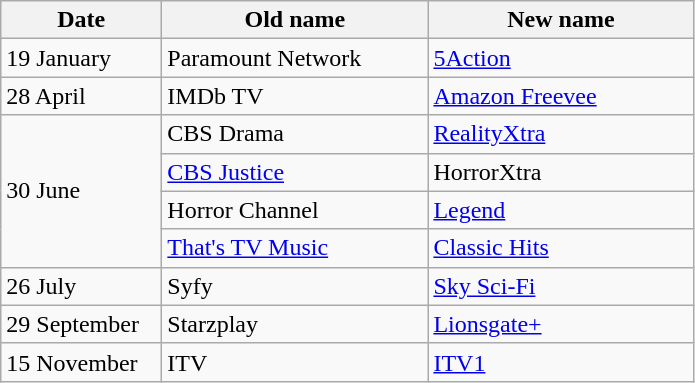<table class="wikitable">
<tr>
<th width=100>Date</th>
<th width=170>Old name</th>
<th width=170>New name</th>
</tr>
<tr>
<td>19 January</td>
<td>Paramount Network</td>
<td><a href='#'>5Action</a></td>
</tr>
<tr>
<td>28 April</td>
<td>IMDb TV</td>
<td><a href='#'>Amazon Freevee</a></td>
</tr>
<tr>
<td rowspan="4">30 June</td>
<td>CBS Drama</td>
<td><a href='#'>RealityXtra</a></td>
</tr>
<tr>
<td><a href='#'>CBS Justice</a></td>
<td>HorrorXtra</td>
</tr>
<tr>
<td>Horror Channel</td>
<td><a href='#'>Legend</a></td>
</tr>
<tr>
<td><a href='#'>That's TV Music</a></td>
<td><a href='#'>Classic Hits</a></td>
</tr>
<tr>
<td>26 July</td>
<td>Syfy</td>
<td><a href='#'>Sky Sci-Fi</a></td>
</tr>
<tr>
<td>29 September</td>
<td>Starzplay</td>
<td><a href='#'>Lionsgate+</a></td>
</tr>
<tr>
<td>15 November</td>
<td>ITV</td>
<td><a href='#'>ITV1</a></td>
</tr>
</table>
